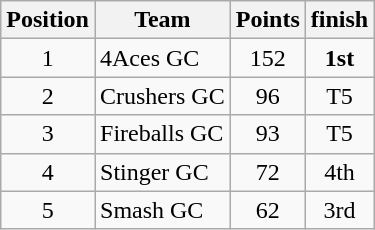<table class="wikitable">
<tr>
<th>Position</th>
<th>Team</th>
<th>Points</th>
<th> finish</th>
</tr>
<tr>
<td align=center>1</td>
<td>4Aces GC</td>
<td align=center>152</td>
<td align=center><strong>1st</strong></td>
</tr>
<tr>
<td align=center>2</td>
<td>Crushers GC</td>
<td align=center>96</td>
<td align=center>T5</td>
</tr>
<tr>
<td align=center>3</td>
<td>Fireballs GC</td>
<td align=center>93</td>
<td align=center>T5</td>
</tr>
<tr>
<td align=center>4</td>
<td>Stinger GC</td>
<td align=center>72</td>
<td align=center>4th</td>
</tr>
<tr>
<td align=center>5</td>
<td>Smash GC</td>
<td align=center>62</td>
<td align=center>3rd</td>
</tr>
</table>
